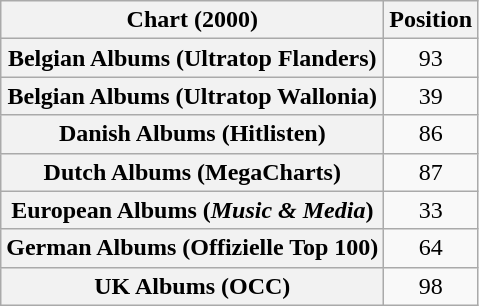<table class="wikitable sortable plainrowheaders" style="text-align:center">
<tr>
<th scope="col">Chart (2000)</th>
<th scope="col">Position</th>
</tr>
<tr>
<th scope="row">Belgian Albums (Ultratop Flanders)</th>
<td>93</td>
</tr>
<tr>
<th scope="row">Belgian Albums (Ultratop Wallonia)</th>
<td>39</td>
</tr>
<tr>
<th scope="row">Danish Albums (Hitlisten)</th>
<td>86</td>
</tr>
<tr>
<th scope="row">Dutch Albums (MegaCharts)</th>
<td>87</td>
</tr>
<tr>
<th scope="row">European Albums (<em>Music & Media</em>)</th>
<td>33</td>
</tr>
<tr>
<th scope="row">German Albums (Offizielle Top 100)</th>
<td>64</td>
</tr>
<tr>
<th scope="row">UK Albums (OCC)</th>
<td>98</td>
</tr>
</table>
